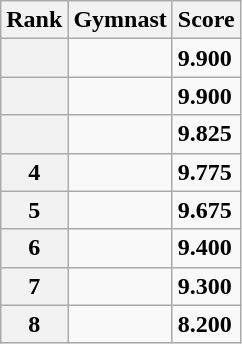<table class="wikitable sortable">
<tr>
<th scope="col">Rank</th>
<th scope="col">Gymnast</th>
<th scope="col">Score</th>
</tr>
<tr>
<th scope="row"></th>
<td></td>
<td><strong>9.900</strong></td>
</tr>
<tr>
<th scope="row"></th>
<td></td>
<td><strong>9.900</strong></td>
</tr>
<tr>
<th scope="row"></th>
<td></td>
<td><strong>9.825</strong></td>
</tr>
<tr>
<th scope="row">4</th>
<td></td>
<td><strong>9.775</strong></td>
</tr>
<tr>
<th scope="row">5</th>
<td></td>
<td><strong>9.675</strong></td>
</tr>
<tr>
<th scope="row">6</th>
<td></td>
<td><strong>9.400</strong></td>
</tr>
<tr>
<th scope="row">7</th>
<td></td>
<td><strong>9.300</strong></td>
</tr>
<tr>
<th scope="row">8</th>
<td></td>
<td><strong>8.200</strong></td>
</tr>
</table>
